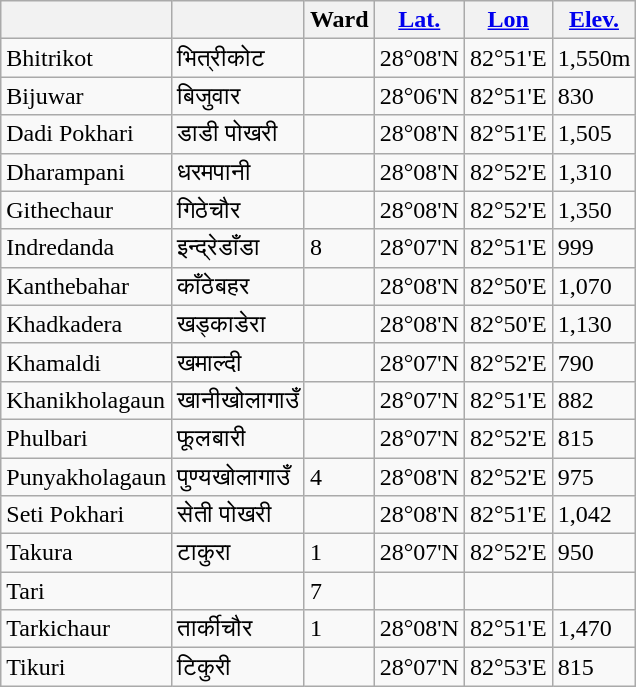<table class="wikitable">
<tr>
<th></th>
<th></th>
<th>Ward</th>
<th><a href='#'>Lat.</a></th>
<th><a href='#'>Lon</a></th>
<th><a href='#'>Elev.</a></th>
</tr>
<tr>
<td>Bhitrikot</td>
<td>भित्रीकोट</td>
<td></td>
<td>28°08'N</td>
<td>82°51'E</td>
<td>1,550m</td>
</tr>
<tr>
<td>Bijuwar</td>
<td>बिजुवार</td>
<td></td>
<td>28°06'N</td>
<td>82°51'E</td>
<td> 830</td>
</tr>
<tr>
<td>Dadi Pokhari</td>
<td>डाडी पोखरी</td>
<td></td>
<td>28°08'N</td>
<td>82°51'E</td>
<td>1,505</td>
</tr>
<tr>
<td>Dharampani</td>
<td>धरमपानी</td>
<td></td>
<td>28°08'N</td>
<td>82°52'E</td>
<td>1,310</td>
</tr>
<tr>
<td>Githechaur</td>
<td>गिठेचौर</td>
<td></td>
<td>28°08'N</td>
<td>82°52'E</td>
<td>1,350</td>
</tr>
<tr>
<td>Indredanda</td>
<td>इन्द्रेडाँडा</td>
<td>8</td>
<td>28°07'N</td>
<td>82°51'E</td>
<td> 999</td>
</tr>
<tr>
<td>Kanthebahar</td>
<td>काँठेबहर</td>
<td></td>
<td>28°08'N</td>
<td>82°50'E</td>
<td>1,070</td>
</tr>
<tr>
<td>Khadkadera</td>
<td>खड्काडेरा</td>
<td></td>
<td>28°08'N</td>
<td>82°50'E</td>
<td>1,130</td>
</tr>
<tr>
<td>Khamaldi</td>
<td>खमाल्दी</td>
<td></td>
<td>28°07'N</td>
<td>82°52'E</td>
<td> 790</td>
</tr>
<tr>
<td>Khanikholagaun</td>
<td>खानीखोलागाउँ</td>
<td></td>
<td>28°07'N</td>
<td>82°51'E</td>
<td> 882</td>
</tr>
<tr>
<td>Phulbari</td>
<td>फूलबारी</td>
<td></td>
<td>28°07'N</td>
<td>82°52'E</td>
<td> 815</td>
</tr>
<tr>
<td>Punyakholagaun</td>
<td>पुण्यखोलागाउँ</td>
<td>4</td>
<td>28°08'N</td>
<td>82°52'E</td>
<td> 975</td>
</tr>
<tr>
<td>Seti Pokhari</td>
<td>सेती पोखरी</td>
<td></td>
<td>28°08'N</td>
<td>82°51'E</td>
<td>1,042</td>
</tr>
<tr>
<td>Takura</td>
<td>टाकुरा</td>
<td>1</td>
<td>28°07'N</td>
<td>82°52'E</td>
<td> 950</td>
</tr>
<tr>
<td>Tari</td>
<td></td>
<td>7</td>
<td></td>
<td></td>
<td></td>
</tr>
<tr>
<td>Tarkichaur</td>
<td>तार्कीचौर</td>
<td>1</td>
<td>28°08'N</td>
<td>82°51'E</td>
<td>1,470</td>
</tr>
<tr>
<td>Tikuri</td>
<td>टिकुरी</td>
<td></td>
<td>28°07'N</td>
<td>82°53'E</td>
<td> 815</td>
</tr>
</table>
